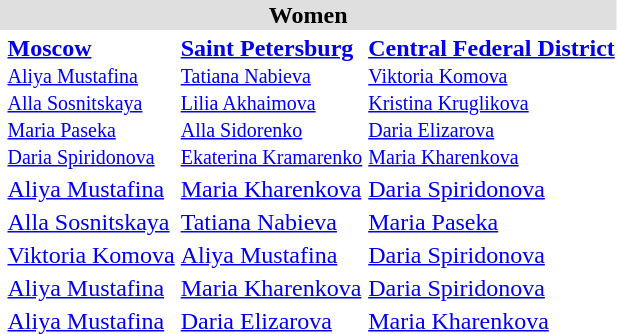<table>
<tr bgcolor="DFDFDF">
<td colspan="5" align="center"><strong>Women</strong></td>
</tr>
<tr>
<td><br></td>
<td><strong><a href='#'>Moscow</a></strong><br><small><a href='#'>Aliya Mustafina</a><br><a href='#'>Alla Sosnitskaya</a><br><a href='#'>Maria Paseka</a><br><a href='#'>Daria Spiridonova</a></small></td>
<td><strong><a href='#'>Saint Petersburg</a></strong><br><small><a href='#'>Tatiana Nabieva</a><br><a href='#'>Lilia Akhaimova</a><br><a href='#'>Alla Sidorenko</a><br><a href='#'>Ekaterina Kramarenko</a></small></td>
<td><strong><a href='#'>Central Federal District</a></strong><br><small><a href='#'>Viktoria Komova</a><br><a href='#'>Kristina Kruglikova</a><br><a href='#'>Daria Elizarova</a><br><a href='#'>Maria Kharenkova</a></small></td>
</tr>
<tr>
<td><br></td>
<td><a href='#'>Aliya Mustafina</a></td>
<td><a href='#'>Maria Kharenkova</a></td>
<td><a href='#'>Daria Spiridonova</a></td>
</tr>
<tr>
<td><br></td>
<td><a href='#'>Alla Sosnitskaya</a></td>
<td><a href='#'>Tatiana Nabieva</a></td>
<td><a href='#'>Maria Paseka</a></td>
</tr>
<tr>
<td><br></td>
<td><a href='#'>Viktoria Komova</a></td>
<td><a href='#'>Aliya Mustafina</a></td>
<td><a href='#'>Daria Spiridonova</a></td>
</tr>
<tr>
<td><br></td>
<td><a href='#'>Aliya Mustafina</a></td>
<td><a href='#'>Maria Kharenkova</a></td>
<td><a href='#'>Daria Spiridonova</a></td>
</tr>
<tr>
<td><br></td>
<td><a href='#'>Aliya Mustafina</a></td>
<td><a href='#'>Daria Elizarova</a></td>
<td><a href='#'>Maria Kharenkova</a></td>
</tr>
</table>
